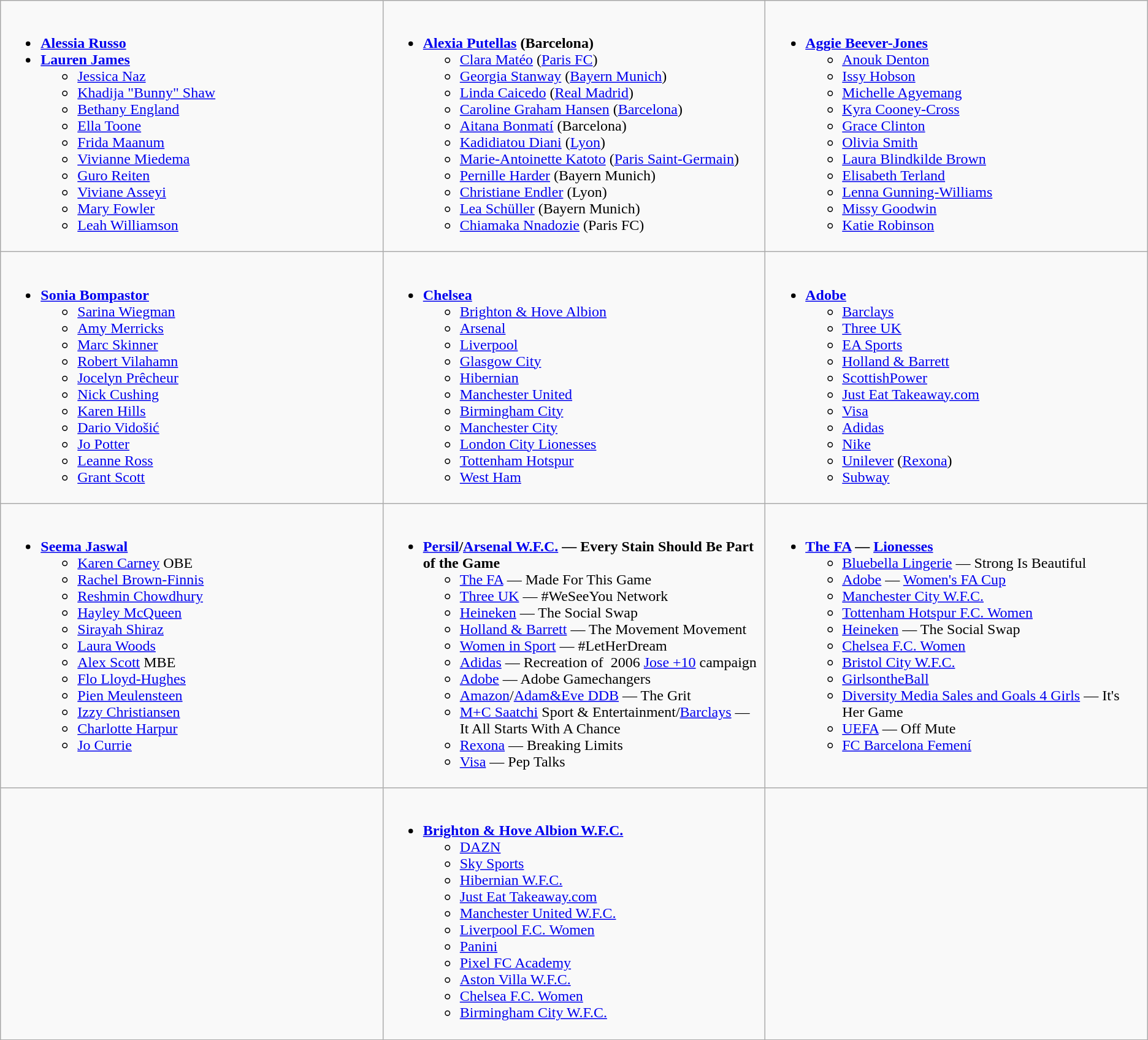<table class="wikitable">
<tr>
<td style="vertical-align:top;" width="33%"><br><ul><li><strong><a href='#'>Alessia Russo</a></strong></li><li><strong><a href='#'>Lauren James</a></strong><ul><li><a href='#'>Jessica Naz</a></li><li><a href='#'>Khadija "Bunny" Shaw</a></li><li><a href='#'>Bethany England</a></li><li><a href='#'>Ella Toone</a></li><li><a href='#'>Frida Maanum</a></li><li><a href='#'>Vivianne Miedema</a></li><li><a href='#'>Guro Reiten</a></li><li><a href='#'>Viviane Asseyi</a></li><li><a href='#'>Mary Fowler</a></li><li><a href='#'>Leah Williamson</a></li></ul></li></ul></td>
<td style="vertical-align:top;" width="33%"><br><ul><li><strong><a href='#'>Alexia Putellas</a> (Barcelona)</strong><ul><li><a href='#'>Clara Matéo</a> (<a href='#'>Paris FC</a>)</li><li><a href='#'>Georgia Stanway</a> (<a href='#'>Bayern Munich</a>)</li><li><a href='#'>Linda Caicedo</a> (<a href='#'>Real Madrid</a>)</li><li><a href='#'>Caroline Graham Hansen</a> (<a href='#'>Barcelona</a>)</li><li><a href='#'>Aitana Bonmatí</a> (Barcelona)</li><li><a href='#'>Kadidiatou Diani</a> (<a href='#'>Lyon</a>)</li><li><a href='#'>Marie-Antoinette Katoto</a> (<a href='#'>Paris Saint-Germain</a>)</li><li><a href='#'>Pernille Harder</a> (Bayern Munich)</li><li><a href='#'>Christiane Endler</a> (Lyon)</li><li><a href='#'>Lea Schüller</a> (Bayern Munich)</li><li><a href='#'>Chiamaka Nnadozie</a> (Paris FC)</li></ul></li></ul></td>
<td style="vertical-align:top;" width="33%"><br><ul><li><strong><a href='#'>Aggie Beever-Jones</a></strong><ul><li><a href='#'>Anouk Denton</a></li><li><a href='#'>Issy Hobson</a></li><li><a href='#'>Michelle Agyemang</a></li><li><a href='#'>Kyra Cooney-Cross</a></li><li><a href='#'>Grace Clinton</a></li><li><a href='#'>Olivia Smith</a></li><li><a href='#'>Laura Blindkilde Brown</a></li><li><a href='#'>Elisabeth Terland</a></li><li><a href='#'>Lenna Gunning-Williams</a></li><li><a href='#'>Missy Goodwin</a></li><li><a href='#'>Katie Robinson</a></li></ul></li></ul></td>
</tr>
<tr>
<td style="vertical-align:top;" width="33%"><br><ul><li><strong><a href='#'>Sonia Bompastor</a></strong><ul><li><a href='#'>Sarina Wiegman</a></li><li><a href='#'>Amy Merricks</a></li><li><a href='#'>Marc Skinner</a></li><li><a href='#'>Robert Vilahamn</a></li><li><a href='#'>Jocelyn Prêcheur</a></li><li><a href='#'>Nick Cushing</a></li><li><a href='#'>Karen Hills</a></li><li><a href='#'>Dario Vidošić</a></li><li><a href='#'>Jo Potter</a></li><li><a href='#'>Leanne Ross</a></li><li><a href='#'>Grant Scott</a></li></ul></li></ul></td>
<td style="vertical-align:top;" width="33%"><br><ul><li><strong><a href='#'>Chelsea</a></strong><ul><li><a href='#'>Brighton & Hove Albion</a></li><li><a href='#'>Arsenal</a></li><li><a href='#'>Liverpool</a></li><li><a href='#'>Glasgow City</a></li><li><a href='#'>Hibernian</a></li><li><a href='#'>Manchester United</a></li><li><a href='#'>Birmingham City</a></li><li><a href='#'>Manchester City</a></li><li><a href='#'>London City Lionesses</a></li><li><a href='#'>Tottenham Hotspur</a></li><li><a href='#'>West Ham</a></li></ul></li></ul></td>
<td style="vertical-align:top;" width="33%"><br><ul><li><strong><a href='#'>Adobe</a></strong><ul><li><a href='#'>Barclays</a></li><li><a href='#'>Three UK</a></li><li><a href='#'>EA Sports</a></li><li><a href='#'>Holland & Barrett</a></li><li><a href='#'>ScottishPower</a></li><li><a href='#'>Just Eat Takeaway.com</a></li><li><a href='#'>Visa</a></li><li><a href='#'>Adidas</a></li><li><a href='#'>Nike</a></li><li><a href='#'>Unilever</a> (<a href='#'>Rexona</a>)</li><li><a href='#'>Subway</a></li></ul></li></ul></td>
</tr>
<tr>
<td style="vertical-align:top;" width="33%"><br><ul><li><strong><a href='#'>Seema Jaswal</a></strong><ul><li><a href='#'>Karen Carney</a> OBE</li><li><a href='#'>Rachel Brown-Finnis</a></li><li><a href='#'>Reshmin Chowdhury</a></li><li><a href='#'>Hayley McQueen</a></li><li><a href='#'>Sirayah Shiraz</a></li><li><a href='#'>Laura Woods</a></li><li><a href='#'>Alex Scott</a> MBE</li><li><a href='#'>Flo Lloyd-Hughes</a></li><li><a href='#'>Pien Meulensteen</a></li><li><a href='#'>Izzy Christiansen</a></li><li><a href='#'>Charlotte Harpur</a></li><li><a href='#'>Jo Currie</a></li></ul></li></ul></td>
<td style="vertical-align:top;" width="33%"><br><ul><li><strong><a href='#'>Persil</a>/<a href='#'>Arsenal W.F.C.</a> — Every Stain Should Be Part of the Game</strong><ul><li><a href='#'>The FA</a> — Made For This Game</li><li><a href='#'>Three UK</a> — #WeSeeYou Network</li><li><a href='#'>Heineken</a> — The Social Swap</li><li><a href='#'>Holland & Barrett</a> — The Movement Movement</li><li><a href='#'>Women in Sport</a> — #LetHerDream</li><li><a href='#'>Adidas</a> — Recreation of  2006 <a href='#'>Jose +10</a> campaign</li><li><a href='#'>Adobe</a> — Adobe Gamechangers</li><li><a href='#'>Amazon</a>/<a href='#'>Adam&Eve DDB</a> — The Grit</li><li><a href='#'>M+C Saatchi</a> Sport & Entertainment/<a href='#'>Barclays</a> — It All Starts With A Chance</li><li><a href='#'>Rexona</a> — Breaking Limits</li><li><a href='#'>Visa</a> — Pep Talks</li></ul></li></ul></td>
<td style="vertical-align:top;" width="33%"><br><ul><li><strong><a href='#'>The FA</a> — <a href='#'>Lionesses</a></strong><ul><li><a href='#'>Bluebella Lingerie</a> — Strong Is Beautiful</li><li><a href='#'>Adobe</a> — <a href='#'>Women's FA Cup</a></li><li><a href='#'>Manchester City W.F.C.</a></li><li><a href='#'>Tottenham Hotspur F.C. Women</a></li><li><a href='#'>Heineken</a> — The Social Swap</li><li><a href='#'>Chelsea F.C. Women</a></li><li><a href='#'>Bristol City W.F.C.</a></li><li><a href='#'>GirlsontheBall</a></li><li><a href='#'>Diversity Media Sales and Goals 4 Girls</a> — It's Her Game</li><li><a href='#'>UEFA</a> — Off Mute</li><li><a href='#'>FC Barcelona Femení</a></li></ul></li></ul></td>
</tr>
<tr>
<td style="vertical-align:top;" width="33%"></td>
<td style="vertical-align:top;" width="33%"><br><ul><li><strong><a href='#'>Brighton & Hove Albion W.F.C.</a></strong><ul><li><a href='#'>DAZN</a></li><li><a href='#'>Sky Sports</a></li><li><a href='#'>Hibernian W.F.C.</a></li><li><a href='#'>Just Eat Takeaway.com</a></li><li><a href='#'>Manchester United W.F.C.</a></li><li><a href='#'>Liverpool F.C. Women</a></li><li><a href='#'>Panini</a></li><li><a href='#'>Pixel FC Academy</a></li><li><a href='#'>Aston Villa W.F.C.</a></li><li><a href='#'>Chelsea F.C. Women</a></li><li><a href='#'>Birmingham City W.F.C.</a></li></ul></li></ul></td>
</tr>
</table>
